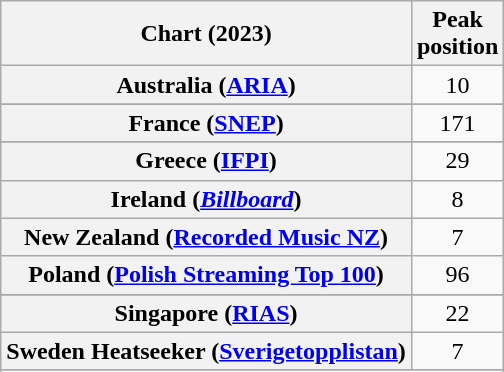<table class="wikitable sortable plainrowheaders" style="text-align:center">
<tr>
<th scope="col">Chart (2023)</th>
<th scope="col">Peak<br>position</th>
</tr>
<tr>
<th scope="row">Australia (<a href='#'>ARIA</a>)</th>
<td>10</td>
</tr>
<tr>
</tr>
<tr>
<th scope="row">France (<a href='#'>SNEP</a>)</th>
<td>171</td>
</tr>
<tr>
</tr>
<tr>
<th scope="row">Greece (<a href='#'>IFPI</a>)</th>
<td>29</td>
</tr>
<tr>
<th scope="row">Ireland (<em><a href='#'>Billboard</a></em>)</th>
<td>8</td>
</tr>
<tr>
<th scope="row">New Zealand (<a href='#'>Recorded Music NZ</a>)</th>
<td>7</td>
</tr>
<tr>
<th scope="row">Poland (<a href='#'>Polish Streaming Top 100</a>)</th>
<td>96</td>
</tr>
<tr>
</tr>
<tr>
<th scope="row">Singapore (<a href='#'>RIAS</a>)</th>
<td>22</td>
</tr>
<tr>
<th scope="row">Sweden Heatseeker (<a href='#'>Sverigetopplistan</a>)</th>
<td>7</td>
</tr>
<tr>
</tr>
<tr>
</tr>
<tr>
</tr>
</table>
